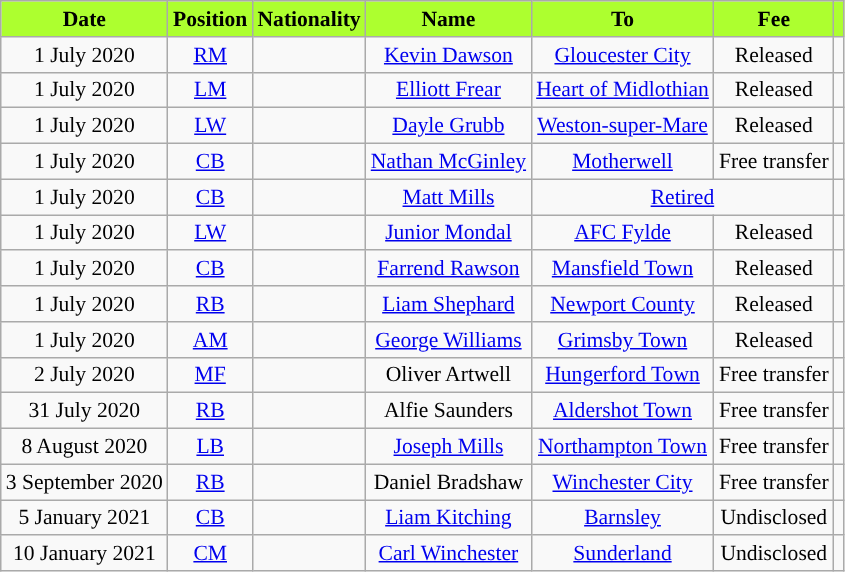<table class="wikitable"  style="text-align:center; font-size:90%; ">
<tr>
<th style="background:#ADFF2F;color:black;">Date</th>
<th style="background:#ADFF2F;color:black;">Position</th>
<th style="background:#ADFF2F;color:black;">Nationality</th>
<th style="background:#ADFF2F;color:black;">Name</th>
<th style="background:#ADFF2F;color:black;">To</th>
<th style="background:#ADFF2F;color:black;">Fee</th>
<th style="background:#ADFF2F;color:black;"></th>
</tr>
<tr>
<td>1 July 2020</td>
<td><a href='#'>RM</a></td>
<td></td>
<td><a href='#'>Kevin Dawson</a></td>
<td> <a href='#'>Gloucester City</a></td>
<td>Released</td>
<td></td>
</tr>
<tr>
<td>1 July 2020</td>
<td><a href='#'>LM</a></td>
<td></td>
<td><a href='#'>Elliott Frear</a></td>
<td> <a href='#'>Heart of Midlothian</a></td>
<td>Released</td>
<td></td>
</tr>
<tr>
<td>1 July 2020</td>
<td><a href='#'>LW</a></td>
<td></td>
<td><a href='#'>Dayle Grubb</a></td>
<td> <a href='#'>Weston-super-Mare</a></td>
<td>Released</td>
<td></td>
</tr>
<tr>
<td>1 July 2020</td>
<td><a href='#'>CB</a></td>
<td></td>
<td><a href='#'>Nathan McGinley</a></td>
<td> <a href='#'>Motherwell</a></td>
<td>Free transfer</td>
<td></td>
</tr>
<tr>
<td>1 July 2020</td>
<td><a href='#'>CB</a></td>
<td></td>
<td><a href='#'>Matt Mills</a></td>
<td colspan="2"> <a href='#'>Retired</a></td>
<td></td>
</tr>
<tr>
<td>1 July 2020</td>
<td><a href='#'>LW</a></td>
<td></td>
<td><a href='#'>Junior Mondal</a></td>
<td> <a href='#'>AFC Fylde</a></td>
<td>Released</td>
<td></td>
</tr>
<tr>
<td>1 July 2020</td>
<td><a href='#'>CB</a></td>
<td></td>
<td><a href='#'>Farrend Rawson</a></td>
<td> <a href='#'>Mansfield Town</a></td>
<td>Released</td>
<td></td>
</tr>
<tr>
<td>1 July 2020</td>
<td><a href='#'>RB</a></td>
<td></td>
<td><a href='#'>Liam Shephard</a></td>
<td> <a href='#'>Newport County</a></td>
<td>Released</td>
<td></td>
</tr>
<tr>
<td>1 July 2020</td>
<td><a href='#'>AM</a></td>
<td></td>
<td><a href='#'>George Williams</a></td>
<td> <a href='#'>Grimsby Town</a></td>
<td>Released</td>
<td></td>
</tr>
<tr>
<td>2 July 2020</td>
<td><a href='#'>MF</a></td>
<td></td>
<td>Oliver Artwell</td>
<td> <a href='#'>Hungerford Town</a></td>
<td>Free transfer</td>
<td></td>
</tr>
<tr>
<td>31 July 2020</td>
<td><a href='#'>RB</a></td>
<td></td>
<td>Alfie Saunders</td>
<td> <a href='#'>Aldershot Town</a></td>
<td>Free transfer</td>
<td></td>
</tr>
<tr>
<td>8 August 2020</td>
<td><a href='#'>LB</a></td>
<td></td>
<td><a href='#'>Joseph Mills</a></td>
<td> <a href='#'>Northampton Town</a></td>
<td>Free transfer</td>
<td></td>
</tr>
<tr>
<td>3 September 2020</td>
<td><a href='#'>RB</a></td>
<td></td>
<td>Daniel Bradshaw</td>
<td> <a href='#'>Winchester City</a></td>
<td>Free transfer</td>
<td></td>
</tr>
<tr>
<td>5 January 2021</td>
<td><a href='#'>CB</a></td>
<td></td>
<td><a href='#'>Liam Kitching</a></td>
<td> <a href='#'>Barnsley</a></td>
<td>Undisclosed</td>
<td></td>
</tr>
<tr>
<td>10 January 2021</td>
<td><a href='#'>CM</a></td>
<td></td>
<td><a href='#'>Carl Winchester</a></td>
<td> <a href='#'>Sunderland</a></td>
<td>Undisclosed</td>
<td></td>
</tr>
</table>
